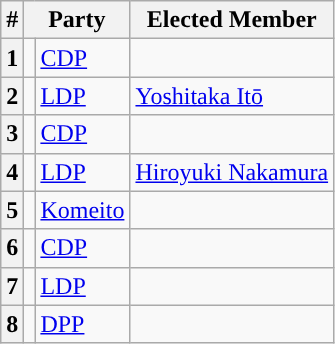<table class="wikitable">
<tr>
<th>#</th>
<th colspan=2>Party</th>
<th>Elected Member</th>
</tr>
<tr>
<th>1</th>
<td style="background:"></td>
<td><a href='#'>CDP</a></td>
<td></td>
</tr>
<tr>
<th>2</th>
<td style="background:"></td>
<td><a href='#'>LDP</a></td>
<td><a href='#'>Yoshitaka Itō</a></td>
</tr>
<tr>
<th>3</th>
<td style="background:"></td>
<td><a href='#'>CDP</a></td>
<td></td>
</tr>
<tr>
<th>4</th>
<td style="background:"></td>
<td><a href='#'>LDP</a></td>
<td><a href='#'>Hiroyuki Nakamura</a></td>
</tr>
<tr>
<th>5</th>
<td style="background:"></td>
<td><a href='#'>Komeito</a></td>
<td></td>
</tr>
<tr>
<th>6</th>
<td style="background:"></td>
<td><a href='#'>CDP</a></td>
<td></td>
</tr>
<tr>
<th>7</th>
<td style="background:"></td>
<td><a href='#'>LDP</a></td>
<td></td>
</tr>
<tr>
<th>8</th>
<td style="background:"></td>
<td><a href='#'>DPP</a></td>
<td></td>
</tr>
</table>
